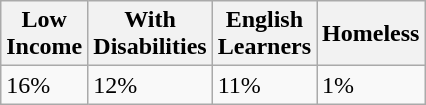<table class="wikitable">
<tr>
<th>Low<br>Income</th>
<th>With<br>Disabilities</th>
<th>English<br>Learners</th>
<th>Homeless</th>
</tr>
<tr>
<td>16%</td>
<td>12%</td>
<td>11%</td>
<td>1%</td>
</tr>
</table>
